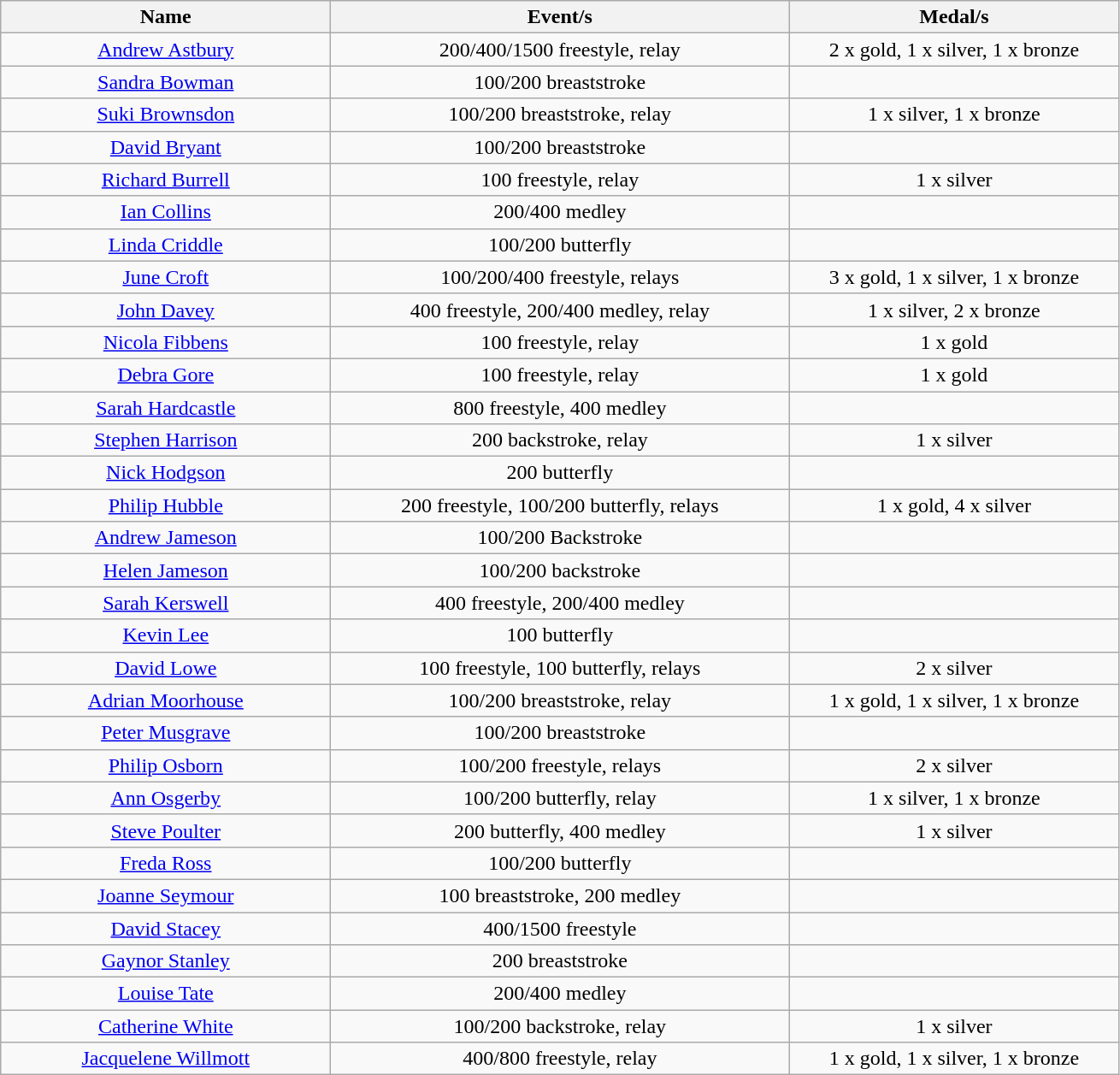<table class="wikitable" style="text-align: center">
<tr>
<th width=250>Name</th>
<th width=350>Event/s</th>
<th width=250>Medal/s</th>
</tr>
<tr>
<td><a href='#'>Andrew Astbury</a></td>
<td>200/400/1500 freestyle, relay</td>
<td>2 x gold, 1 x silver, 1 x bronze</td>
</tr>
<tr>
<td><a href='#'>Sandra Bowman</a></td>
<td>100/200 breaststroke</td>
<td></td>
</tr>
<tr>
<td><a href='#'>Suki Brownsdon</a></td>
<td>100/200 breaststroke, relay</td>
<td>1 x silver, 1 x bronze</td>
</tr>
<tr>
<td><a href='#'>David Bryant</a></td>
<td>100/200 breaststroke</td>
<td></td>
</tr>
<tr>
<td><a href='#'>Richard Burrell</a></td>
<td>100 freestyle, relay</td>
<td>1 x silver</td>
</tr>
<tr>
<td><a href='#'>Ian Collins</a></td>
<td>200/400 medley</td>
<td></td>
</tr>
<tr>
<td><a href='#'>Linda Criddle</a></td>
<td>100/200 butterfly</td>
<td></td>
</tr>
<tr>
<td><a href='#'>June Croft</a></td>
<td>100/200/400 freestyle, relays</td>
<td>3 x gold, 1 x silver, 1 x bronze</td>
</tr>
<tr>
<td><a href='#'>John Davey</a></td>
<td>400 freestyle, 200/400 medley, relay</td>
<td>1 x silver, 2 x bronze</td>
</tr>
<tr>
<td><a href='#'>Nicola Fibbens</a></td>
<td>100 freestyle, relay</td>
<td>1 x gold</td>
</tr>
<tr>
<td><a href='#'>Debra Gore</a></td>
<td>100 freestyle, relay</td>
<td>1 x gold</td>
</tr>
<tr>
<td><a href='#'>Sarah Hardcastle</a></td>
<td>800 freestyle, 400 medley</td>
<td></td>
</tr>
<tr>
<td><a href='#'>Stephen Harrison</a></td>
<td>200 backstroke, relay</td>
<td>1 x silver</td>
</tr>
<tr>
<td><a href='#'>Nick Hodgson</a></td>
<td>200 butterfly</td>
<td></td>
</tr>
<tr>
<td><a href='#'>Philip Hubble</a></td>
<td>200 freestyle, 100/200 butterfly, relays</td>
<td>1 x gold, 4 x silver</td>
</tr>
<tr>
<td><a href='#'>Andrew Jameson</a></td>
<td>100/200 Backstroke</td>
<td></td>
</tr>
<tr>
<td><a href='#'>Helen Jameson</a></td>
<td>100/200 backstroke</td>
<td></td>
</tr>
<tr>
<td><a href='#'>Sarah Kerswell</a></td>
<td>400 freestyle, 200/400 medley</td>
<td></td>
</tr>
<tr>
<td><a href='#'>Kevin Lee</a></td>
<td>100 butterfly</td>
<td></td>
</tr>
<tr>
<td><a href='#'>David Lowe</a></td>
<td>100 freestyle, 100 butterfly, relays</td>
<td>2 x silver</td>
</tr>
<tr>
<td><a href='#'>Adrian Moorhouse</a></td>
<td>100/200 breaststroke, relay</td>
<td>1 x gold, 1 x silver, 1 x bronze</td>
</tr>
<tr>
<td><a href='#'>Peter Musgrave</a></td>
<td>100/200 breaststroke</td>
<td></td>
</tr>
<tr>
<td><a href='#'>Philip Osborn</a></td>
<td>100/200 freestyle, relays</td>
<td>2 x silver</td>
</tr>
<tr>
<td><a href='#'>Ann Osgerby</a></td>
<td>100/200 butterfly, relay</td>
<td>1 x silver, 1 x bronze</td>
</tr>
<tr>
<td><a href='#'>Steve Poulter</a></td>
<td>200 butterfly, 400 medley</td>
<td>1 x silver</td>
</tr>
<tr>
<td><a href='#'>Freda Ross</a></td>
<td>100/200 butterfly</td>
<td></td>
</tr>
<tr>
<td><a href='#'>Joanne Seymour</a></td>
<td>100 breaststroke, 200 medley</td>
<td></td>
</tr>
<tr>
<td><a href='#'>David Stacey</a></td>
<td>400/1500 freestyle</td>
<td></td>
</tr>
<tr>
<td><a href='#'>Gaynor Stanley</a></td>
<td>200 breaststroke</td>
<td></td>
</tr>
<tr>
<td><a href='#'>Louise Tate</a></td>
<td>200/400 medley</td>
<td></td>
</tr>
<tr>
<td><a href='#'>Catherine White</a></td>
<td>100/200 backstroke, relay</td>
<td>1 x silver</td>
</tr>
<tr>
<td><a href='#'>Jacquelene Willmott</a></td>
<td>400/800 freestyle, relay</td>
<td>1 x gold, 1 x silver, 1 x bronze</td>
</tr>
</table>
